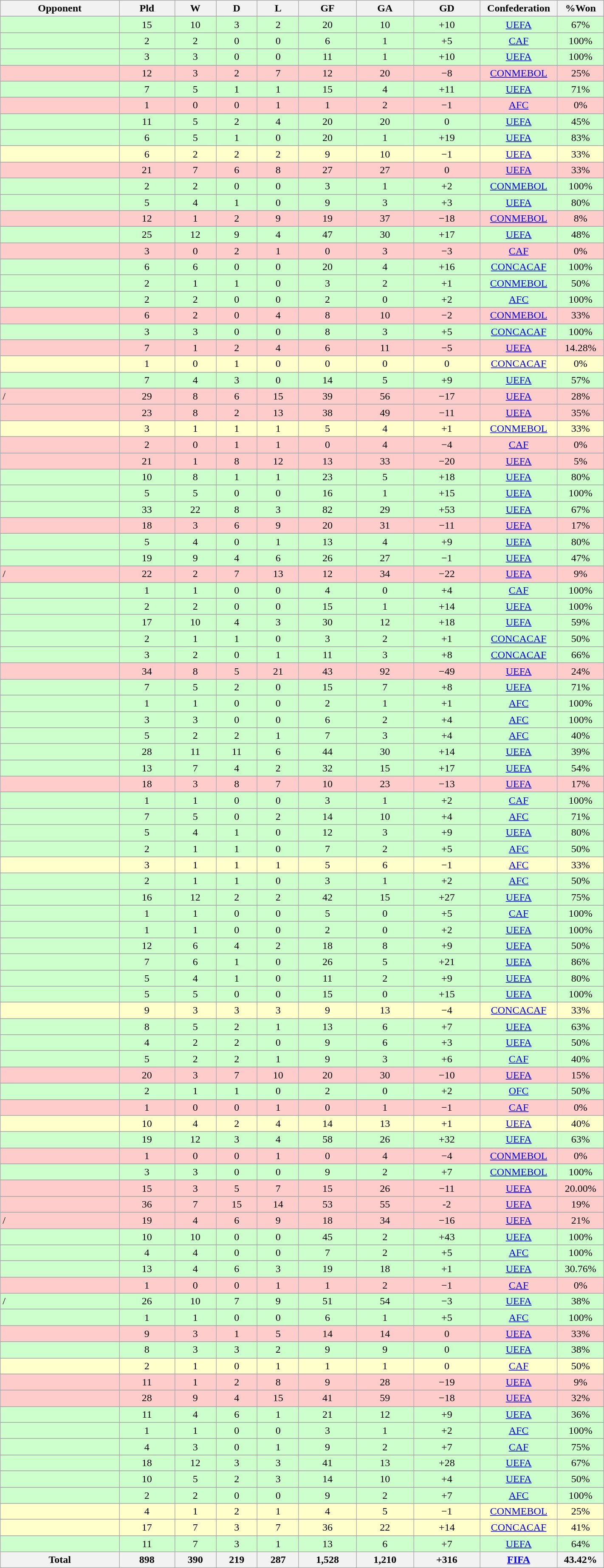<table class="wikitable sortable" style="text-align: center; width:75%">
<tr>
<th width=220>Opponent</th>
<th width=100>Pld</th>
<th width=70>W</th>
<th width=70>D</th>
<th width=70>L</th>
<th width=100>GF</th>
<th width=100>GA</th>
<th width=120>GD</th>
<th width=120>Confederation</th>
<th width=70>%Won</th>
</tr>
<tr>
</tr>
<tr bgcolor=CCFFCC>
<td style="text-align:left;"></td>
<td>15</td>
<td>10</td>
<td>3</td>
<td>2</td>
<td>20</td>
<td>10</td>
<td data-sort-value=11>+10</td>
<td><a href='#'>UEFA</a></td>
<td>67%</td>
</tr>
<tr>
</tr>
<tr bgcolor=CCFFCC>
<td style="text-align:left;"></td>
<td>2</td>
<td>2</td>
<td>0</td>
<td>0</td>
<td>6</td>
<td>1</td>
<td data-sort-value=5>+5</td>
<td><a href='#'>CAF</a></td>
<td>100%</td>
</tr>
<tr>
</tr>
<tr bgcolor=CCFFCC>
<td style="text-align:left;"></td>
<td>3</td>
<td>3</td>
<td>0</td>
<td>0</td>
<td>11</td>
<td>1</td>
<td data-sort-value=7>+10</td>
<td><a href='#'>UEFA</a></td>
<td>100%</td>
</tr>
<tr>
</tr>
<tr bgcolor=FFCCCC>
<td style="text-align:left;"></td>
<td>12</td>
<td>3</td>
<td>2</td>
<td>7</td>
<td>12</td>
<td>20</td>
<td data-sort-value=-6>−8</td>
<td><a href='#'>CONMEBOL</a></td>
<td>25%</td>
</tr>
<tr>
</tr>
<tr bgcolor=CCFFCC>
<td style="text-align:left;"></td>
<td>7</td>
<td>5</td>
<td>1</td>
<td>1</td>
<td>15</td>
<td>4</td>
<td data-sort-value=11>+11</td>
<td><a href='#'>UEFA</a></td>
<td>71%</td>
</tr>
<tr>
</tr>
<tr bgcolor=FFCCCC>
<td style="text-align:left;"></td>
<td>1</td>
<td>0</td>
<td>0</td>
<td>1</td>
<td>1</td>
<td>2</td>
<td data-sort-value=-1>−1</td>
<td><a href='#'>AFC</a></td>
<td>0%</td>
</tr>
<tr>
</tr>
<tr bgcolor=CCFFCC>
<td style="text-align:left;"></td>
<td>11</td>
<td>5</td>
<td>2</td>
<td>4</td>
<td>20</td>
<td>20</td>
<td data-sort-value=2>0</td>
<td><a href='#'>UEFA</a></td>
<td>45%</td>
</tr>
<tr>
</tr>
<tr bgcolor=CCFFCC>
<td style="text-align:left;"></td>
<td>6</td>
<td>5</td>
<td>1</td>
<td>0</td>
<td>20</td>
<td>1</td>
<td data-sort-value=19>+19</td>
<td><a href='#'>UEFA</a></td>
<td>83%</td>
</tr>
<tr>
</tr>
<tr bgcolor=FFFFCC>
<td style="text-align:left;"></td>
<td>6</td>
<td>2</td>
<td>2</td>
<td>2</td>
<td>9</td>
<td>10</td>
<td data-sort-value=-1>−1</td>
<td><a href='#'>UEFA</a></td>
<td>33%</td>
</tr>
<tr>
</tr>
<tr bgcolor=FFCCCC>
<td style="text-align:left;"></td>
<td>21</td>
<td>7</td>
<td>6</td>
<td>8</td>
<td>27</td>
<td>27</td>
<td data-sort-value=0>0</td>
<td><a href='#'>UEFA</a></td>
<td>33%</td>
</tr>
<tr>
</tr>
<tr bgcolor=CCFFCC>
<td style="text-align:left;"></td>
<td>2</td>
<td>2</td>
<td>0</td>
<td>0</td>
<td>3</td>
<td>1</td>
<td data-sort-value=2>+2</td>
<td><a href='#'>CONMEBOL</a></td>
<td>100%</td>
</tr>
<tr>
</tr>
<tr bgcolor=CCFFCC>
<td style="text-align:left;"></td>
<td>5</td>
<td>4</td>
<td>1</td>
<td>0</td>
<td>9</td>
<td>3</td>
<td data-sort-value=3>+3</td>
<td><a href='#'>UEFA</a></td>
<td>80%</td>
</tr>
<tr>
</tr>
<tr bgcolor=FFCCCC>
<td style="text-align:left;"></td>
<td>12</td>
<td>1</td>
<td>2</td>
<td>9</td>
<td>19</td>
<td>37</td>
<td data-sort-value=-18>−18</td>
<td><a href='#'>CONMEBOL</a></td>
<td>8%</td>
</tr>
<tr>
</tr>
<tr bgcolor=CCFFCC>
<td style="text-align:left;"></td>
<td>25</td>
<td>12</td>
<td>9</td>
<td>4</td>
<td>47</td>
<td>30</td>
<td data-sort-value=17>+17</td>
<td><a href='#'>UEFA</a></td>
<td>48%</td>
</tr>
<tr>
</tr>
<tr bgcolor=FFCCCC>
<td style="text-align:left;"></td>
<td>3</td>
<td>0</td>
<td>2</td>
<td>1</td>
<td>0</td>
<td>3</td>
<td data-sort-value=-3>−3</td>
<td><a href='#'>CAF</a></td>
<td>0%</td>
</tr>
<tr>
</tr>
<tr bgcolor=CCFFCC>
<td style="text-align:left;"></td>
<td>6</td>
<td>6</td>
<td>0</td>
<td>0</td>
<td>20</td>
<td>4</td>
<td data-sort-value=16>+16</td>
<td><a href='#'>CONCACAF</a></td>
<td>100%</td>
</tr>
<tr>
</tr>
<tr bgcolor=CCFFCC>
<td style="text-align:left;"></td>
<td>2</td>
<td>1</td>
<td>1</td>
<td>0</td>
<td>3</td>
<td>2</td>
<td data-sort-value=0>+1</td>
<td><a href='#'>CONMEBOL</a></td>
<td>50%</td>
</tr>
<tr>
</tr>
<tr bgcolor=CCFFCC>
<td style="text-align:left;"></td>
<td>2</td>
<td>2</td>
<td>0</td>
<td>0</td>
<td>2</td>
<td>0</td>
<td data-sort-value=2>+2</td>
<td><a href='#'>AFC</a></td>
<td>100%</td>
</tr>
<tr>
</tr>
<tr bgcolor=FFCCCC>
<td style="text-align:left;"></td>
<td>6</td>
<td>2</td>
<td>0</td>
<td>4</td>
<td>8</td>
<td>10</td>
<td data-sort-value=-2>−2</td>
<td><a href='#'>CONMEBOL</a></td>
<td>33%</td>
</tr>
<tr>
</tr>
<tr bgcolor=CCFFCC>
<td style="text-align:left;"></td>
<td>3</td>
<td>3</td>
<td>0</td>
<td>0</td>
<td>8</td>
<td>3</td>
<td data-sort-value=5>+5</td>
<td><a href='#'>CONCACAF</a></td>
<td>100%</td>
</tr>
<tr>
</tr>
<tr bgcolor=FFCCCC>
<td style="text-align:left;"></td>
<td>7</td>
<td>1</td>
<td>2</td>
<td>4</td>
<td>6</td>
<td>11</td>
<td data-sort-value=-4>−5</td>
<td><a href='#'>UEFA</a></td>
<td>14.28%</td>
</tr>
<tr>
</tr>
<tr bgcolor=FFFFCC>
<td style="text-align:left;"></td>
<td>1</td>
<td>0</td>
<td>1</td>
<td>0</td>
<td>0</td>
<td>0</td>
<td>0</td>
<td><a href='#'>CONCACAF</a></td>
<td>0%</td>
</tr>
<tr>
</tr>
<tr bgcolor=CCFFCC>
<td style="text-align:left;"></td>
<td>7</td>
<td>4</td>
<td>3</td>
<td>0</td>
<td>14</td>
<td>5</td>
<td data-sort-value=9>+9</td>
<td><a href='#'>UEFA</a></td>
<td>57%</td>
</tr>
<tr>
</tr>
<tr bgcolor=FFCCCC>
<td style="text-align:left;">/<em></em></td>
<td>29</td>
<td>8</td>
<td>6</td>
<td>15</td>
<td>39</td>
<td>56</td>
<td data-sort-value=-20>−17</td>
<td><a href='#'>UEFA</a></td>
<td>28%</td>
</tr>
<tr>
</tr>
<tr bgcolor=FFCCCC>
<td style="text-align:left;"></td>
<td>23</td>
<td>8</td>
<td>2</td>
<td>13</td>
<td>38</td>
<td>49</td>
<td data-sort-value=-11>−11</td>
<td><a href='#'>UEFA</a></td>
<td>35%</td>
</tr>
<tr>
</tr>
<tr bgcolor=FFFFCC>
<td style="text-align:left;"></td>
<td>3</td>
<td>1</td>
<td>1</td>
<td>1</td>
<td>5</td>
<td>4</td>
<td data-sort-value=1>+1</td>
<td><a href='#'>CONMEBOL</a></td>
<td>33%</td>
</tr>
<tr>
</tr>
<tr bgcolor=FFCCCC>
<td style="text-align:left;"></td>
<td>2</td>
<td>0</td>
<td>1</td>
<td>1</td>
<td>0</td>
<td>4</td>
<td data-sort-value=-4>−4</td>
<td><a href='#'>CAF</a></td>
<td>0%</td>
</tr>
<tr>
</tr>
<tr bgcolor=FFCCCC>
<td style="text-align:left;"></td>
<td>21</td>
<td>1</td>
<td>8</td>
<td>12</td>
<td>13</td>
<td>33</td>
<td data-sort-value=-20>−20</td>
<td><a href='#'>UEFA</a></td>
<td>5%</td>
</tr>
<tr>
</tr>
<tr bgcolor=CCFFCC>
<td style="text-align:left;"></td>
<td>10</td>
<td>8</td>
<td>1</td>
<td>1</td>
<td>23</td>
<td>5</td>
<td data-sort-value=14>+18</td>
<td><a href='#'>UEFA</a></td>
<td>80%</td>
</tr>
<tr>
</tr>
<tr bgcolor=CCFFCC>
<td style="text-align:left;"></td>
<td>5</td>
<td>5</td>
<td>0</td>
<td>0</td>
<td>16</td>
<td>1</td>
<td data-sort-value=13>+15</td>
<td><a href='#'>UEFA</a></td>
<td>100%</td>
</tr>
<tr>
</tr>
<tr bgcolor=CCFFCC>
<td style="text-align:left;"></td>
<td>33</td>
<td>22</td>
<td>8</td>
<td>3</td>
<td>82</td>
<td>29</td>
<td data-sort-value=42>+53</td>
<td><a href='#'>UEFA</a></td>
<td>67%</td>
</tr>
<tr>
</tr>
<tr bgcolor=FFCCCC>
<td style="text-align:left;"></td>
<td>18</td>
<td>3</td>
<td>6</td>
<td>9</td>
<td>20</td>
<td>31</td>
<td data-sort-value=-11>−11</td>
<td><a href='#'>UEFA</a></td>
<td>17%</td>
</tr>
<tr>
</tr>
<tr bgcolor=CCFFCC>
<td style="text-align:left;"></td>
<td>5</td>
<td>4</td>
<td>0</td>
<td>1</td>
<td>13</td>
<td>4</td>
<td data-sort-value=9>+9</td>
<td><a href='#'>UEFA</a></td>
<td>80%</td>
</tr>
<tr>
</tr>
<tr bgcolor=CCFFCC>
<td style="text-align:left;"><em></em></td>
<td>19</td>
<td>9</td>
<td>4</td>
<td>6</td>
<td>26</td>
<td>27</td>
<td data-sort-value=-1>−1</td>
<td><a href='#'>UEFA</a></td>
<td>47%</td>
</tr>
<tr>
</tr>
<tr bgcolor=FFCCCC>
<td style="text-align:left;">/<em></em></td>
<td>22</td>
<td>2</td>
<td>7</td>
<td>13</td>
<td>12</td>
<td>34</td>
<td data-sort-value=-22>−22</td>
<td><a href='#'>UEFA</a></td>
<td>9%</td>
</tr>
<tr>
</tr>
<tr bgcolor=CCFFCC>
<td style="text-align:left;"></td>
<td>1</td>
<td>1</td>
<td>0</td>
<td>0</td>
<td>4</td>
<td>0</td>
<td data-sort-value=4>+4</td>
<td><a href='#'>CAF</a></td>
<td>100%</td>
</tr>
<tr>
</tr>
<tr bgcolor=CCFFCC>
<td style="text-align:left;"></td>
<td>2</td>
<td>2</td>
<td>0</td>
<td>0</td>
<td>15</td>
<td>1</td>
<td data-sort-value=14>+14</td>
<td><a href='#'>UEFA</a></td>
<td>100%</td>
</tr>
<tr>
</tr>
<tr bgcolor=CCFFCC>
<td style="text-align:left;"></td>
<td>17</td>
<td>10</td>
<td>4</td>
<td>3</td>
<td>30</td>
<td>12</td>
<td data-sort-value=18>+18</td>
<td><a href='#'>UEFA</a></td>
<td>59%</td>
</tr>
<tr>
</tr>
<tr bgcolor=CCFFCC>
<td style="text-align:left;"></td>
<td>2</td>
<td>1</td>
<td>1</td>
<td>0</td>
<td>3</td>
<td>2</td>
<td data-sort-value=1>+1</td>
<td><a href='#'>CONCACAF</a></td>
<td>50%</td>
</tr>
<tr>
</tr>
<tr bgcolor=CCFFCC>
<td style="text-align:left;"></td>
<td>3</td>
<td>2</td>
<td>0</td>
<td>1</td>
<td>11</td>
<td>3</td>
<td data-sort-value=8>+8</td>
<td><a href='#'>CONCACAF</a></td>
<td>66%</td>
</tr>
<tr>
</tr>
<tr bgcolor=FFCCCC>
<td style="text-align:left;"></td>
<td>34</td>
<td>8</td>
<td>5</td>
<td>21</td>
<td>43</td>
<td>92</td>
<td data-sort-value=-49>−49</td>
<td><a href='#'>UEFA</a></td>
<td>24%</td>
</tr>
<tr>
</tr>
<tr bgcolor=CCFFCC>
<td style="text-align:left;"></td>
<td>7</td>
<td>5</td>
<td>2</td>
<td>0</td>
<td>15</td>
<td>7</td>
<td data-sort-value=8>+8</td>
<td><a href='#'>UEFA</a></td>
<td>71%</td>
</tr>
<tr>
</tr>
<tr bgcolor=CCFFCC>
<td style="text-align:left;"></td>
<td>1</td>
<td>1</td>
<td>0</td>
<td>0</td>
<td>2</td>
<td>1</td>
<td data-sort-value=1>+1</td>
<td><a href='#'>AFC</a></td>
<td>100%</td>
</tr>
<tr>
</tr>
<tr bgcolor=CCFFCC>
<td style="text-align:left;"></td>
<td>3</td>
<td>3</td>
<td>0</td>
<td>0</td>
<td>6</td>
<td>2</td>
<td data-sort-value=4>+4</td>
<td><a href='#'>AFC</a></td>
<td>100%</td>
</tr>
<tr>
</tr>
<tr bgcolor=CCFFCC>
<td style="text-align:left;"></td>
<td>5</td>
<td>2</td>
<td>2</td>
<td>1</td>
<td>7</td>
<td>3</td>
<td data-sort-value=4>+4</td>
<td><a href='#'>AFC</a></td>
<td>40%</td>
</tr>
<tr>
</tr>
<tr bgcolor=CCFFCC>
<td style="text-align:left;"></td>
<td>28</td>
<td>11</td>
<td>11</td>
<td>6</td>
<td>44</td>
<td>30</td>
<td data-sort-value=14>+14</td>
<td><a href='#'>UEFA</a></td>
<td>39%</td>
</tr>
<tr>
</tr>
<tr bgcolor=CCFFCC>
<td style="text-align:left;"></td>
<td>13</td>
<td>7</td>
<td>4</td>
<td>2</td>
<td>32</td>
<td>15</td>
<td data-sort-value=17>+17</td>
<td><a href='#'>UEFA</a></td>
<td>54%</td>
</tr>
<tr>
</tr>
<tr bgcolor=FFCCCC>
<td style="text-align:left;"></td>
<td>18</td>
<td>3</td>
<td>8</td>
<td>7</td>
<td>10</td>
<td>23</td>
<td data-sort-value=-13>−13</td>
<td><a href='#'>UEFA</a></td>
<td>17%</td>
</tr>
<tr>
</tr>
<tr bgcolor=CCFFCC>
<td style="text-align:left;"></td>
<td>1</td>
<td>1</td>
<td>0</td>
<td>0</td>
<td>3</td>
<td>1</td>
<td data-sort-value=2>+2</td>
<td><a href='#'>CAF</a></td>
<td>100%</td>
</tr>
<tr>
</tr>
<tr bgcolor=CCFFCC>
<td style="text-align:left;"></td>
<td>7</td>
<td>5</td>
<td>0</td>
<td>2</td>
<td>14</td>
<td>10</td>
<td data-sort-value=4>+4</td>
<td><a href='#'>AFC</a></td>
<td>71%</td>
</tr>
<tr>
</tr>
<tr bgcolor=CCFFCC>
<td style="text-align:left;"></td>
<td>5</td>
<td>4</td>
<td>1</td>
<td>0</td>
<td>12</td>
<td>3</td>
<td data-sort-value=9>+9</td>
<td><a href='#'>UEFA</a></td>
<td>80%</td>
</tr>
<tr>
</tr>
<tr bgcolor=CCFFCC>
<td style="text-align:left;"></td>
<td>2</td>
<td>1</td>
<td>1</td>
<td>0</td>
<td>7</td>
<td>2</td>
<td data-sort-value=5>+5</td>
<td><a href='#'>AFC</a></td>
<td>50%</td>
</tr>
<tr>
</tr>
<tr bgcolor=FFFFCC>
<td style="text-align:left;"></td>
<td>3</td>
<td>1</td>
<td>1</td>
<td>1</td>
<td>5</td>
<td>6</td>
<td data-sort-value=-1>−1</td>
<td><a href='#'>AFC</a></td>
<td>33%</td>
</tr>
<tr>
</tr>
<tr bgcolor=CCFFCC>
<td style="text-align:left;"></td>
<td>2</td>
<td>1</td>
<td>1</td>
<td>0</td>
<td>3</td>
<td>1</td>
<td data-sort-value=2>+2</td>
<td><a href='#'>AFC</a></td>
<td>50%</td>
</tr>
<tr>
</tr>
<tr bgcolor=CCFFCC>
<td style="text-align:left;"></td>
<td>16</td>
<td>12</td>
<td>2</td>
<td>2</td>
<td>42</td>
<td>15</td>
<td data-sort-value=25>+27</td>
<td><a href='#'>UEFA</a></td>
<td>75%</td>
</tr>
<tr>
</tr>
<tr bgcolor=CCFFCC>
<td style="text-align:left;"></td>
<td>1</td>
<td>1</td>
<td>0</td>
<td>0</td>
<td>5</td>
<td>0</td>
<td data-sort-value=5>+5</td>
<td><a href='#'>CAF</a></td>
<td>100%</td>
</tr>
<tr>
</tr>
<tr bgcolor=CCFFCC>
<td style="text-align:left;"></td>
<td>1</td>
<td>1</td>
<td>0</td>
<td>0</td>
<td>2</td>
<td>0</td>
<td data-sort-value=2>+2</td>
<td><a href='#'>UEFA</a></td>
<td>100%</td>
</tr>
<tr>
</tr>
<tr bgcolor=CCFFCC>
<td style="text-align:left;"></td>
<td>12</td>
<td>6</td>
<td>4</td>
<td>2</td>
<td>18</td>
<td>8</td>
<td data-sort-value=9>+9</td>
<td><a href='#'>UEFA</a></td>
<td>50%</td>
</tr>
<tr>
</tr>
<tr bgcolor=CCFFCC>
<td style="text-align:left;"></td>
<td>7</td>
<td>6</td>
<td>1</td>
<td>0</td>
<td>26</td>
<td>5</td>
<td data-sort-value=21>+21</td>
<td><a href='#'>UEFA</a></td>
<td>86%</td>
</tr>
<tr>
</tr>
<tr bgcolor=CCFFCC>
<td style="text-align:left;"></td>
<td>5</td>
<td>4</td>
<td>1</td>
<td>0</td>
<td>11</td>
<td>2</td>
<td data-sort-value=9>+9</td>
<td><a href='#'>UEFA</a></td>
<td>80%</td>
</tr>
<tr>
</tr>
<tr bgcolor=CCFFCC>
<td style="text-align:left;"></td>
<td>5</td>
<td>5</td>
<td>0</td>
<td>0</td>
<td>15</td>
<td>0</td>
<td data-sort-value=13>+15</td>
<td><a href='#'>UEFA</a></td>
<td>100%</td>
</tr>
<tr>
</tr>
<tr bgcolor=FFFFCC>
<td style="text-align:left;"></td>
<td>9</td>
<td>3</td>
<td>3</td>
<td>3</td>
<td>9</td>
<td>13</td>
<td data-sort-value=-4>−4</td>
<td><a href='#'>CONCACAF</a></td>
<td>33%</td>
</tr>
<tr>
</tr>
<tr bgcolor=CCFFCC>
<td style="text-align:left;"></td>
<td>8</td>
<td>5</td>
<td>2</td>
<td>1</td>
<td>13</td>
<td>6</td>
<td data-sort-value=8>+7</td>
<td><a href='#'>UEFA</a></td>
<td>63%</td>
</tr>
<tr>
</tr>
<tr bgcolor=CCFFCC>
<td style="text-align:left;"></td>
<td>4</td>
<td>2</td>
<td>2</td>
<td>0</td>
<td>9</td>
<td>6</td>
<td data-sort-value=3>+3</td>
<td><a href='#'>UEFA</a></td>
<td>50%</td>
</tr>
<tr>
</tr>
<tr bgcolor=CCFFCC>
<td style="text-align:left;"></td>
<td>5</td>
<td>2</td>
<td>2</td>
<td>1</td>
<td>9</td>
<td>3</td>
<td data-sort-value=6>+6</td>
<td><a href='#'>CAF</a></td>
<td>40%</td>
</tr>
<tr>
</tr>
<tr bgcolor=FFCCCC>
<td style="text-align:left;"></td>
<td>20</td>
<td>3</td>
<td>7</td>
<td>10</td>
<td>20</td>
<td>30</td>
<td data-sort-value=-9>−10</td>
<td><a href='#'>UEFA</a></td>
<td>15%</td>
</tr>
<tr>
</tr>
<tr bgcolor=CCFFCC>
<td style="text-align:left;"></td>
<td>2</td>
<td>1</td>
<td>1</td>
<td>0</td>
<td>2</td>
<td>0</td>
<td data-sort-value=2>+2</td>
<td><a href='#'>OFC</a></td>
<td>50%</td>
</tr>
<tr>
</tr>
<tr bgcolor=FFCCCC>
<td style="text-align:left;"></td>
<td>1</td>
<td>0</td>
<td>0</td>
<td>1</td>
<td>0</td>
<td>1</td>
<td data-sort-value=-1>−1</td>
<td><a href='#'>CAF</a></td>
<td>0%</td>
</tr>
<tr>
</tr>
<tr bgcolor=FFFFCC>
<td style="text-align:left;"></td>
<td>10</td>
<td>4</td>
<td>2</td>
<td>4</td>
<td>14</td>
<td>13</td>
<td data-sort-value=1>+1</td>
<td><a href='#'>UEFA</a></td>
<td>40%</td>
</tr>
<tr>
</tr>
<tr bgcolor=CCFFCC>
<td style="text-align:left;"></td>
<td>19</td>
<td>12</td>
<td>3</td>
<td>4</td>
<td>58</td>
<td>26</td>
<td data-sort-value=32>+32</td>
<td><a href='#'>UEFA</a></td>
<td>63%</td>
</tr>
<tr>
</tr>
<tr bgcolor=FFCCCC>
<td style="text-align:left;"></td>
<td>1</td>
<td>0</td>
<td>0</td>
<td>1</td>
<td>0</td>
<td>4</td>
<td data-sort-value=-4>−4</td>
<td><a href='#'>CONMEBOL</a></td>
<td>0%</td>
</tr>
<tr>
</tr>
<tr bgcolor=CCFFCC>
<td style="text-align:left;"></td>
<td>3</td>
<td>3</td>
<td>0</td>
<td>0</td>
<td>9</td>
<td>2</td>
<td data-sort-value=7>+7</td>
<td><a href='#'>CONMEBOL</a></td>
<td>100%</td>
</tr>
<tr>
</tr>
<tr bgcolor=FFCCCC>
<td style="text-align:left;"></td>
<td>15</td>
<td>3</td>
<td>5</td>
<td>7</td>
<td>15</td>
<td>26</td>
<td data-sort-value=-5>−11</td>
<td><a href='#'>UEFA</a></td>
<td>20.00%</td>
</tr>
<tr>
</tr>
<tr bgcolor=FFCCCC>
<td style="text-align:left;"></td>
<td>36</td>
<td>7</td>
<td>15</td>
<td>14</td>
<td>53</td>
<td>55</td>
<td data-sort-value=1>-2</td>
<td><a href='#'>UEFA</a></td>
<td>19%</td>
</tr>
<tr>
</tr>
<tr bgcolor=FFCCCC>
<td style="text-align:left;">/<em></em></td>
<td>19</td>
<td>4</td>
<td>6</td>
<td>9</td>
<td>18</td>
<td>34</td>
<td data-sort-value=-16>−16</td>
<td><a href='#'>UEFA</a></td>
<td>21%</td>
</tr>
<tr>
</tr>
<tr bgcolor=CCFFCC>
<td style="text-align:left;"></td>
<td>10</td>
<td>10</td>
<td>0</td>
<td>0</td>
<td>45</td>
<td>2</td>
<td data-sort-value=38>+43</td>
<td><a href='#'>UEFA</a></td>
<td>100%</td>
</tr>
<tr>
</tr>
<tr bgcolor=CCFFCC>
<td style="text-align:left;"></td>
<td>4</td>
<td>4</td>
<td>0</td>
<td>0</td>
<td>7</td>
<td>2</td>
<td data-sort-value=3>+5</td>
<td><a href='#'>AFC</a></td>
<td>100%</td>
</tr>
<tr>
</tr>
<tr bgcolor=CCFFCC>
<td style="text-align:left;"></td>
<td>13</td>
<td>4</td>
<td>6</td>
<td>3</td>
<td>19</td>
<td>18</td>
<td data-sort-value=1>+1</td>
<td><a href='#'>UEFA</a></td>
<td>30.76%</td>
</tr>
<tr>
</tr>
<tr bgcolor=FFCCCC>
<td style="text-align:left;"></td>
<td>1</td>
<td>0</td>
<td>0</td>
<td>1</td>
<td>1</td>
<td>2</td>
<td data-sort-value=-1>−1</td>
<td><a href='#'>CAF</a></td>
<td>0%</td>
</tr>
<tr>
</tr>
<tr bgcolor=CCFFCC>
<td style="text-align:left;">/<em></em></td>
<td>26</td>
<td>10</td>
<td>7</td>
<td>9</td>
<td>51</td>
<td>54</td>
<td data-sort-value=-3>−3</td>
<td><a href='#'>UEFA</a></td>
<td>38%</td>
</tr>
<tr>
</tr>
<tr bgcolor=CCFFCC>
<td style="text-align:left;"></td>
<td>1</td>
<td>1</td>
<td>0</td>
<td>0</td>
<td>6</td>
<td>1</td>
<td data-sort-value=5>+5</td>
<td><a href='#'>AFC</a></td>
<td>100%</td>
</tr>
<tr>
</tr>
<tr bgcolor=FFCCCC>
<td style="text-align:left;"></td>
<td>9</td>
<td>3</td>
<td>1</td>
<td>5</td>
<td>14</td>
<td>14</td>
<td data-sort-value=1>0</td>
<td><a href='#'>UEFA</a></td>
<td>33%</td>
</tr>
<tr>
</tr>
<tr bgcolor=CCFFCC>
<td style="text-align:left;"></td>
<td>8</td>
<td>3</td>
<td>3</td>
<td>2</td>
<td>9</td>
<td>9</td>
<td data-sort-value=0>0</td>
<td><a href='#'>UEFA</a></td>
<td>38%</td>
</tr>
<tr>
</tr>
<tr bgcolor=FFFFCC>
<td style="text-align:left;"></td>
<td>2</td>
<td>1</td>
<td>0</td>
<td>1</td>
<td>1</td>
<td>1</td>
<td>0</td>
<td><a href='#'>CAF</a></td>
<td>50%</td>
</tr>
<tr>
</tr>
<tr bgcolor=FFCCCC>
<td style="text-align:left;"></td>
<td>11</td>
<td>1</td>
<td>2</td>
<td>8</td>
<td>9</td>
<td>28</td>
<td data-sort-value=-19>−19</td>
<td><a href='#'>UEFA</a></td>
<td>9%</td>
</tr>
<tr>
</tr>
<tr bgcolor=FFCCCC>
<td style="text-align:left;"></td>
<td>28</td>
<td>9</td>
<td>4</td>
<td>15</td>
<td>41</td>
<td>59</td>
<td data-sort-value=-20>−18</td>
<td><a href='#'>UEFA</a></td>
<td>32%</td>
</tr>
<tr>
</tr>
<tr bgcolor=CCFFCC>
<td style="text-align:left;"></td>
<td>11</td>
<td>4</td>
<td>6</td>
<td>1</td>
<td>21</td>
<td>12</td>
<td data-sort-value=9>+9</td>
<td><a href='#'>UEFA</a></td>
<td>36%</td>
</tr>
<tr>
</tr>
<tr bgcolor=CCFFCC>
<td style="text-align:left;"></td>
<td>1</td>
<td>1</td>
<td>0</td>
<td>0</td>
<td>3</td>
<td>1</td>
<td data-sort-value=2>+2</td>
<td><a href='#'>AFC</a></td>
<td>100%</td>
</tr>
<tr>
</tr>
<tr bgcolor=CCFFCC>
<td style="text-align:left;"></td>
<td>4</td>
<td>3</td>
<td>0</td>
<td>1</td>
<td>9</td>
<td>2</td>
<td data-sort-value=7>+7</td>
<td><a href='#'>CAF</a></td>
<td>75%</td>
</tr>
<tr>
</tr>
<tr bgcolor=CCFFCC>
<td style="text-align:left;"></td>
<td>18</td>
<td>12</td>
<td>3</td>
<td>3</td>
<td>41</td>
<td>13</td>
<td data-sort-value=27>+28</td>
<td><a href='#'>UEFA</a></td>
<td>67%</td>
</tr>
<tr>
</tr>
<tr bgcolor=CCFFCC>
<td style="text-align:left;"></td>
<td>10</td>
<td>5</td>
<td>2</td>
<td>3</td>
<td>14</td>
<td>10</td>
<td>+4</td>
<td><a href='#'>UEFA</a></td>
<td>50%</td>
</tr>
<tr>
</tr>
<tr bgcolor=CCFFCC>
<td style="text-align:left;"></td>
<td>2</td>
<td>2</td>
<td>0</td>
<td>0</td>
<td>9</td>
<td>2</td>
<td data-sort-value=7>+7</td>
<td><a href='#'>AFC</a></td>
<td>100%</td>
</tr>
<tr>
</tr>
<tr bgcolor=FFFFCC>
<td style="text-align:left;"></td>
<td>4</td>
<td>1</td>
<td>2</td>
<td>1</td>
<td>4</td>
<td>5</td>
<td data-sort-value=-1>−1</td>
<td><a href='#'>CONMEBOL</a></td>
<td>25%</td>
</tr>
<tr>
</tr>
<tr bgcolor=FFFFCC>
<td style="text-align:left;"></td>
<td>17</td>
<td>7</td>
<td>3</td>
<td>7</td>
<td>36</td>
<td>22</td>
<td data-sort-value=14>+14</td>
<td><a href='#'>CONCACAF</a></td>
<td>41%</td>
</tr>
<tr>
</tr>
<tr bgcolor=CCFFCC>
<td style="text-align:left;"></td>
<td>11</td>
<td>7</td>
<td>3</td>
<td>1</td>
<td>13</td>
<td>6</td>
<td data-sort-value=5>+7</td>
<td><a href='#'>UEFA</a></td>
<td>64%</td>
</tr>
<tr class="sortbottom">
<th>Total</th>
<th>898</th>
<th>390</th>
<th>219</th>
<th>287</th>
<th>1,528</th>
<th>1,210</th>
<th>+316</th>
<th><a href='#'>FIFA</a></th>
<th>43.42%</th>
</tr>
</table>
